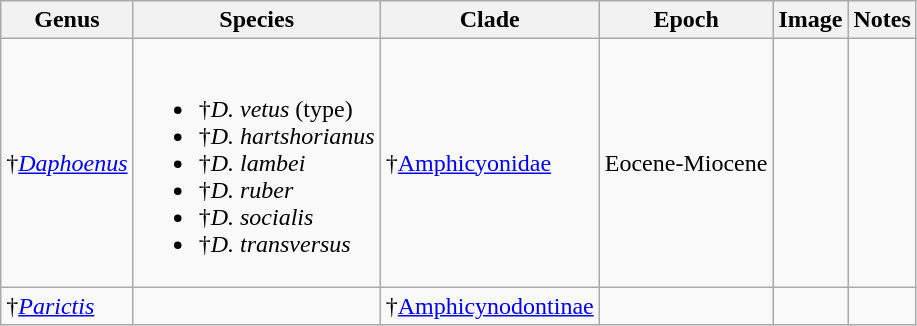<table class="wikitable sortable">
<tr>
<th>Genus</th>
<th>Species</th>
<th>Clade</th>
<th>Epoch</th>
<th>Image</th>
<th>Notes</th>
</tr>
<tr>
<td>†<em><a href='#'>Daphoenus</a></em></td>
<td><br><ul><li>†<em>D. vetus</em> (type)</li><li>†<em>D. hartshorianus</em></li><li>†<em>D. lambei</em></li><li>†<em>D. ruber</em></li><li>†<em>D. socialis</em></li><li>†<em>D. transversus</em></li></ul></td>
<td>†<a href='#'>Amphicyonidae</a></td>
<td>Eocene-Miocene</td>
<td></td>
<td></td>
</tr>
<tr>
<td>†<em><a href='#'>Parictis</a></em></td>
<td></td>
<td>†<a href='#'>Amphicynodontinae</a></td>
<td></td>
<td></td>
<td></td>
</tr>
</table>
